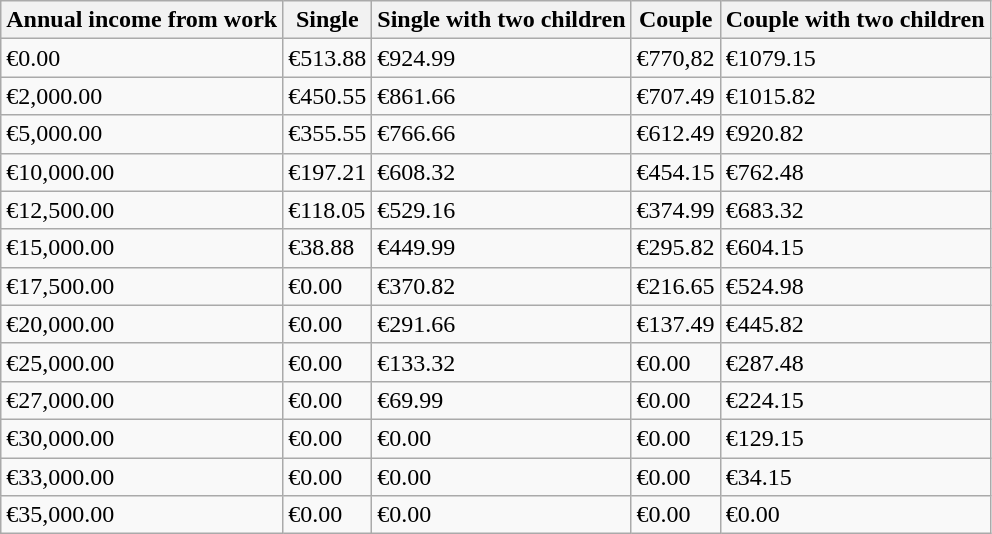<table class="wikitable">
<tr>
<th>Annual income from work</th>
<th>Single</th>
<th>Single with two children</th>
<th>Couple</th>
<th>Couple with two children</th>
</tr>
<tr>
<td>€0.00</td>
<td>€513.88</td>
<td>€924.99</td>
<td>€770,82</td>
<td>€1079.15</td>
</tr>
<tr>
<td>€2,000.00</td>
<td>€450.55</td>
<td>€861.66</td>
<td>€707.49</td>
<td>€1015.82</td>
</tr>
<tr>
<td>€5,000.00</td>
<td>€355.55</td>
<td>€766.66</td>
<td>€612.49</td>
<td>€920.82</td>
</tr>
<tr>
<td>€10,000.00</td>
<td>€197.21</td>
<td>€608.32</td>
<td>€454.15</td>
<td>€762.48</td>
</tr>
<tr>
<td>€12,500.00</td>
<td>€118.05</td>
<td>€529.16</td>
<td>€374.99</td>
<td>€683.32</td>
</tr>
<tr>
<td>€15,000.00</td>
<td>€38.88</td>
<td>€449.99</td>
<td>€295.82</td>
<td>€604.15</td>
</tr>
<tr>
<td>€17,500.00</td>
<td>€0.00</td>
<td>€370.82</td>
<td>€216.65</td>
<td>€524.98</td>
</tr>
<tr>
<td>€20,000.00</td>
<td>€0.00</td>
<td>€291.66</td>
<td>€137.49</td>
<td>€445.82</td>
</tr>
<tr>
<td>€25,000.00</td>
<td>€0.00</td>
<td>€133.32</td>
<td>€0.00</td>
<td>€287.48</td>
</tr>
<tr>
<td>€27,000.00</td>
<td>€0.00</td>
<td>€69.99</td>
<td>€0.00</td>
<td>€224.15</td>
</tr>
<tr>
<td>€30,000.00</td>
<td>€0.00</td>
<td>€0.00</td>
<td>€0.00</td>
<td>€129.15</td>
</tr>
<tr>
<td>€33,000.00</td>
<td>€0.00</td>
<td>€0.00</td>
<td>€0.00</td>
<td>€34.15</td>
</tr>
<tr>
<td>€35,000.00</td>
<td>€0.00</td>
<td>€0.00</td>
<td>€0.00</td>
<td>€0.00</td>
</tr>
</table>
